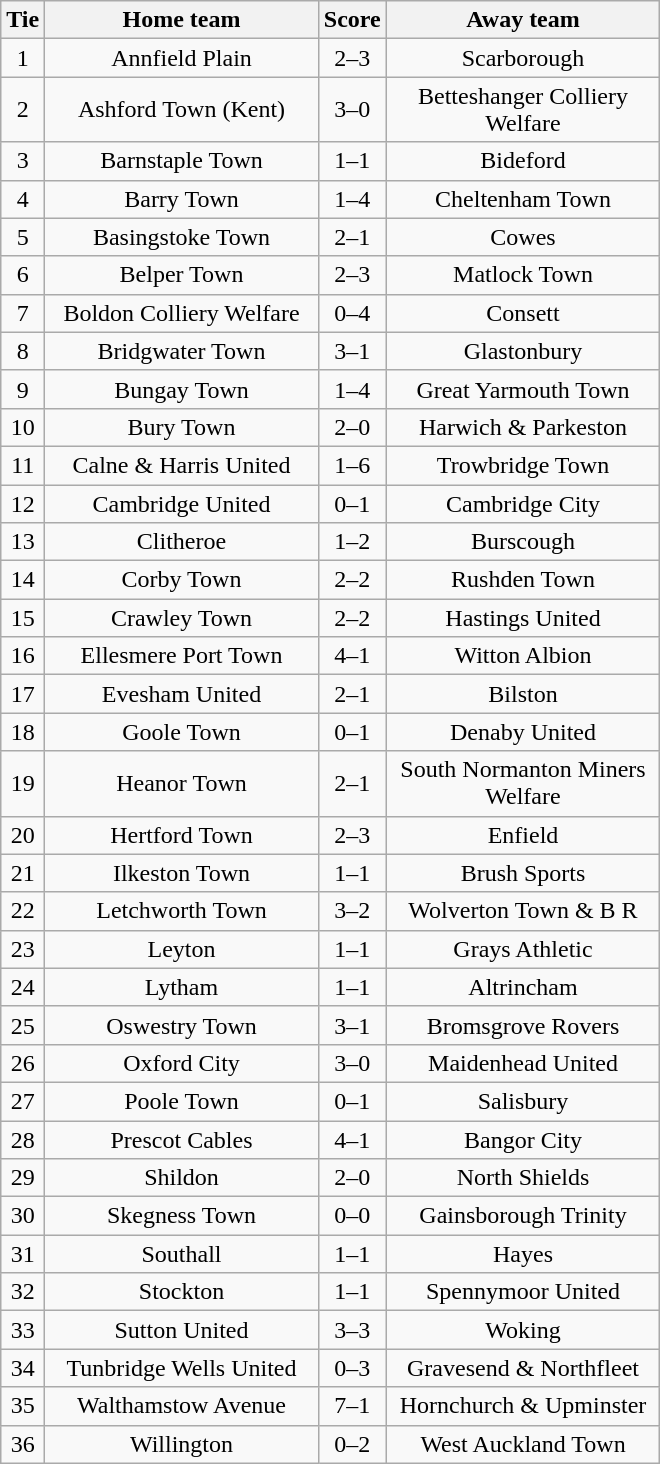<table class="wikitable" style="text-align:center;">
<tr>
<th width=20>Tie</th>
<th width=175>Home team</th>
<th width=20>Score</th>
<th width=175>Away team</th>
</tr>
<tr>
<td>1</td>
<td>Annfield Plain</td>
<td>2–3</td>
<td>Scarborough</td>
</tr>
<tr>
<td>2</td>
<td>Ashford Town (Kent)</td>
<td>3–0</td>
<td>Betteshanger Colliery Welfare</td>
</tr>
<tr>
<td>3</td>
<td>Barnstaple Town</td>
<td>1–1</td>
<td>Bideford</td>
</tr>
<tr>
<td>4</td>
<td>Barry Town</td>
<td>1–4</td>
<td>Cheltenham Town</td>
</tr>
<tr>
<td>5</td>
<td>Basingstoke Town</td>
<td>2–1</td>
<td>Cowes</td>
</tr>
<tr>
<td>6</td>
<td>Belper Town</td>
<td>2–3</td>
<td>Matlock Town</td>
</tr>
<tr>
<td>7</td>
<td>Boldon Colliery Welfare</td>
<td>0–4</td>
<td>Consett</td>
</tr>
<tr>
<td>8</td>
<td>Bridgwater Town</td>
<td>3–1</td>
<td>Glastonbury</td>
</tr>
<tr>
<td>9</td>
<td>Bungay Town</td>
<td>1–4</td>
<td>Great Yarmouth Town</td>
</tr>
<tr>
<td>10</td>
<td>Bury Town</td>
<td>2–0</td>
<td>Harwich & Parkeston</td>
</tr>
<tr>
<td>11</td>
<td>Calne & Harris United</td>
<td>1–6</td>
<td>Trowbridge Town</td>
</tr>
<tr>
<td>12</td>
<td>Cambridge United</td>
<td>0–1</td>
<td>Cambridge City</td>
</tr>
<tr>
<td>13</td>
<td>Clitheroe</td>
<td>1–2</td>
<td>Burscough</td>
</tr>
<tr>
<td>14</td>
<td>Corby Town</td>
<td>2–2</td>
<td>Rushden Town</td>
</tr>
<tr>
<td>15</td>
<td>Crawley Town</td>
<td>2–2</td>
<td>Hastings United</td>
</tr>
<tr>
<td>16</td>
<td>Ellesmere Port Town</td>
<td>4–1</td>
<td>Witton Albion</td>
</tr>
<tr>
<td>17</td>
<td>Evesham United</td>
<td>2–1</td>
<td>Bilston</td>
</tr>
<tr>
<td>18</td>
<td>Goole Town</td>
<td>0–1</td>
<td>Denaby United</td>
</tr>
<tr>
<td>19</td>
<td>Heanor Town</td>
<td>2–1</td>
<td>South Normanton Miners Welfare</td>
</tr>
<tr>
<td>20</td>
<td>Hertford Town</td>
<td>2–3</td>
<td>Enfield</td>
</tr>
<tr>
<td>21</td>
<td>Ilkeston Town</td>
<td>1–1</td>
<td>Brush Sports</td>
</tr>
<tr>
<td>22</td>
<td>Letchworth Town</td>
<td>3–2</td>
<td>Wolverton Town & B R</td>
</tr>
<tr>
<td>23</td>
<td>Leyton</td>
<td>1–1</td>
<td>Grays Athletic</td>
</tr>
<tr>
<td>24</td>
<td>Lytham</td>
<td>1–1</td>
<td>Altrincham</td>
</tr>
<tr>
<td>25</td>
<td>Oswestry Town</td>
<td>3–1</td>
<td>Bromsgrove Rovers</td>
</tr>
<tr>
<td>26</td>
<td>Oxford City</td>
<td>3–0</td>
<td>Maidenhead United</td>
</tr>
<tr>
<td>27</td>
<td>Poole Town</td>
<td>0–1</td>
<td>Salisbury</td>
</tr>
<tr>
<td>28</td>
<td>Prescot Cables</td>
<td>4–1</td>
<td>Bangor City</td>
</tr>
<tr>
<td>29</td>
<td>Shildon</td>
<td>2–0</td>
<td>North Shields</td>
</tr>
<tr>
<td>30</td>
<td>Skegness Town</td>
<td>0–0</td>
<td>Gainsborough Trinity</td>
</tr>
<tr>
<td>31</td>
<td>Southall</td>
<td>1–1</td>
<td>Hayes</td>
</tr>
<tr>
<td>32</td>
<td>Stockton</td>
<td>1–1</td>
<td>Spennymoor United</td>
</tr>
<tr>
<td>33</td>
<td>Sutton United</td>
<td>3–3</td>
<td>Woking</td>
</tr>
<tr>
<td>34</td>
<td>Tunbridge Wells United</td>
<td>0–3</td>
<td>Gravesend & Northfleet</td>
</tr>
<tr>
<td>35</td>
<td>Walthamstow Avenue</td>
<td>7–1</td>
<td>Hornchurch & Upminster</td>
</tr>
<tr>
<td>36</td>
<td>Willington</td>
<td>0–2</td>
<td>West Auckland Town</td>
</tr>
</table>
